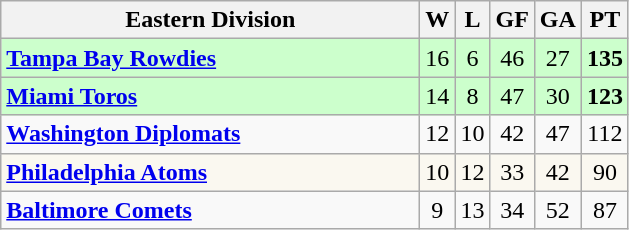<table class="wikitable" style="text-align:center">
<tr>
<th style="width:17em">Eastern Division</th>
<th>W</th>
<th>L</th>
<th>GF</th>
<th>GA</th>
<th>PT</th>
</tr>
<tr style="text-align:center; background:#cfc;">
<td align=left><strong><a href='#'>Tampa Bay Rowdies</a></strong></td>
<td>16</td>
<td>6</td>
<td>46</td>
<td>27</td>
<td><strong>135</strong></td>
</tr>
<tr style="text-align:center; background:#cfc;">
<td align=left><strong><a href='#'>Miami Toros</a></strong></td>
<td>14</td>
<td>8</td>
<td>47</td>
<td>30</td>
<td><strong>123</strong></td>
</tr>
<tr align=center>
<td align=left><strong><a href='#'>Washington Diplomats</a></strong></td>
<td>12</td>
<td>10</td>
<td>42</td>
<td>47</td>
<td>112</td>
</tr>
<tr style="text-align:center; background:#faf8f0;">
<td align=left><strong><a href='#'>Philadelphia Atoms</a></strong></td>
<td>10</td>
<td>12</td>
<td>33</td>
<td>42</td>
<td>90</td>
</tr>
<tr align=center>
<td align=left><strong><a href='#'>Baltimore Comets</a></strong></td>
<td>9</td>
<td>13</td>
<td>34</td>
<td>52</td>
<td>87</td>
</tr>
</table>
